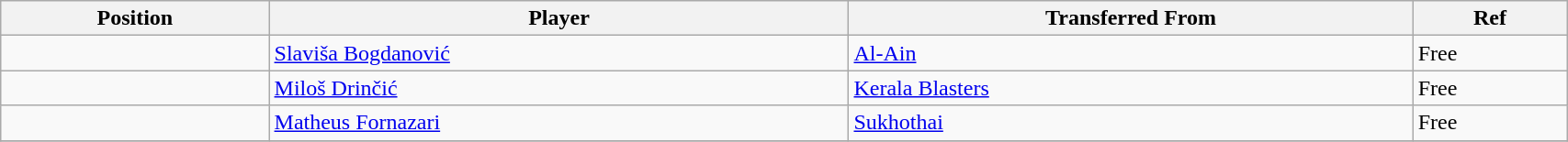<table class="wikitable sortable" style="width:90%; text-align:center; font-size:100%; text-align:left;">
<tr>
<th>Position</th>
<th>Player</th>
<th>Transferred From</th>
<th>Ref</th>
</tr>
<tr>
<td></td>
<td> <a href='#'>Slaviša Bogdanović</a></td>
<td> <a href='#'>Al-Ain</a></td>
<td>Free </td>
</tr>
<tr>
<td></td>
<td> <a href='#'>Miloš Drinčić</a></td>
<td> <a href='#'>Kerala Blasters</a></td>
<td>Free </td>
</tr>
<tr>
<td></td>
<td> <a href='#'>Matheus Fornazari</a></td>
<td> <a href='#'>Sukhothai</a></td>
<td>Free </td>
</tr>
<tr>
</tr>
</table>
